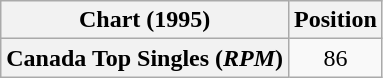<table class="wikitable plainrowheaders" style="text-align:center">
<tr>
<th>Chart (1995)</th>
<th>Position</th>
</tr>
<tr>
<th scope="row">Canada Top Singles (<em>RPM</em>)</th>
<td>86</td>
</tr>
</table>
